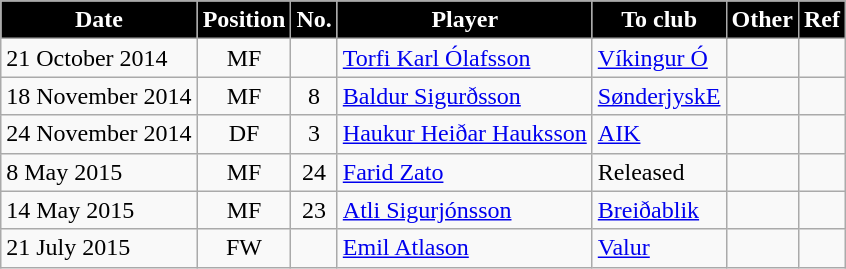<table class="wikitable sortable">
<tr>
<th style="background:#000000; color:white;"><strong>Date</strong></th>
<th style="background:#000000; color:white;"><strong>Position</strong></th>
<th style="background:#000000; color:white;"><strong>No.</strong></th>
<th style="background:#000000; color:white;"><strong>Player</strong></th>
<th style="background:#000000; color:white;"><strong>To club</strong></th>
<th style="background:#000000; color:white;"><strong>Other</strong></th>
<th style="background:#000000; color:white;"><strong>Ref</strong></th>
</tr>
<tr>
<td>21 October 2014</td>
<td style="text-align:center;">MF</td>
<td style="text-align:center;"></td>
<td style="text-align:left;"> <a href='#'>Torfi Karl Ólafsson</a></td>
<td style="text-align:left;"> <a href='#'>Víkingur Ó</a></td>
<td></td>
<td></td>
</tr>
<tr>
<td>18 November 2014</td>
<td style="text-align:center;">MF</td>
<td style="text-align:center;">8</td>
<td style="text-align:left;"> <a href='#'>Baldur Sigurðsson</a></td>
<td style="text-align:left;"> <a href='#'>SønderjyskE</a></td>
<td style="text-align:center;"></td>
<td></td>
</tr>
<tr>
<td>24 November 2014</td>
<td style="text-align:center;">DF</td>
<td style="text-align:center;">3</td>
<td style="text-align:left;"> <a href='#'>Haukur Heiðar Hauksson</a></td>
<td style="text-align:left;"> <a href='#'>AIK</a></td>
<td style="text-align:center;"></td>
<td></td>
</tr>
<tr>
<td>8 May 2015</td>
<td style="text-align:center;">MF</td>
<td style="text-align:center;">24</td>
<td style="text-align:left;"> <a href='#'>Farid Zato</a></td>
<td style="text-align:left;">Released</td>
<td style="text-align:center;"></td>
<td></td>
</tr>
<tr>
<td>14 May 2015</td>
<td style="text-align:center;">MF</td>
<td style="text-align:center;">23</td>
<td style="text-align:left;"> <a href='#'>Atli Sigurjónsson</a></td>
<td style="text-align:left;"> <a href='#'>Breiðablik</a></td>
<td style="text-align:center;"></td>
<td></td>
</tr>
<tr>
<td>21 July 2015</td>
<td style="text-align:center;">FW</td>
<td style="text-align:center;"></td>
<td style="text-align:left;"> <a href='#'>Emil Atlason</a></td>
<td style="text-align:left;"> <a href='#'>Valur</a></td>
<td></td>
<td></td>
</tr>
</table>
